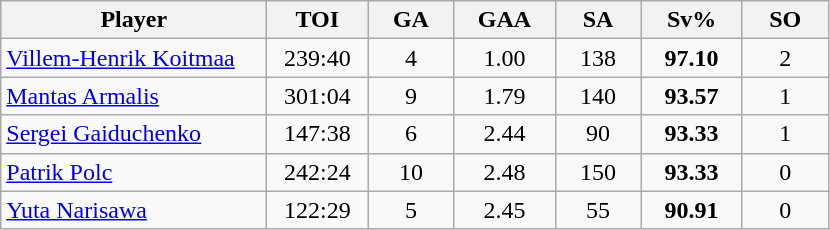<table class="wikitable sortable" style="text-align:center;">
<tr>
<th style="width:170px;">Player</th>
<th style="width:60px;">TOI</th>
<th style="width:50px;">GA</th>
<th style="width:60px;">GAA</th>
<th style="width:50px;">SA</th>
<th style="width:60px;">Sv%</th>
<th style="width:50px;">SO</th>
</tr>
<tr>
<td style="text-align:left;"> <a href='#'>Villem-Henrik Koitmaa</a></td>
<td>239:40</td>
<td>4</td>
<td>1.00</td>
<td>138</td>
<td><strong>97.10</strong></td>
<td>2</td>
</tr>
<tr>
<td style="text-align:left;"> <a href='#'>Mantas Armalis</a></td>
<td>301:04</td>
<td>9</td>
<td>1.79</td>
<td>140</td>
<td><strong>93.57</strong></td>
<td>1</td>
</tr>
<tr>
<td style="text-align:left;"> <a href='#'>Sergei Gaiduchenko</a></td>
<td>147:38</td>
<td>6</td>
<td>2.44</td>
<td>90</td>
<td><strong>93.33</strong></td>
<td>1</td>
</tr>
<tr>
<td style="text-align:left;"> <a href='#'>Patrik Polc</a></td>
<td>242:24</td>
<td>10</td>
<td>2.48</td>
<td>150</td>
<td><strong>93.33</strong></td>
<td>0</td>
</tr>
<tr>
<td style="text-align:left;"> <a href='#'>Yuta Narisawa</a></td>
<td>122:29</td>
<td>5</td>
<td>2.45</td>
<td>55</td>
<td><strong>90.91</strong></td>
<td>0</td>
</tr>
</table>
